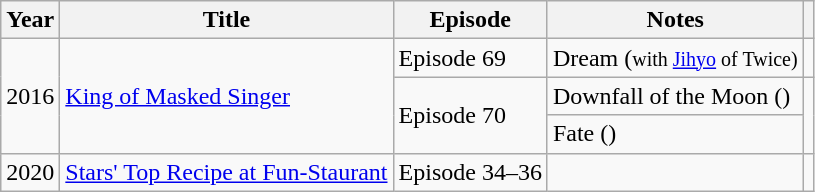<table class="wikitable">
<tr>
<th scope="col">Year</th>
<th scope="col">Title</th>
<th scope="col">Episode</th>
<th scope="col">Notes</th>
<th scope="col"></th>
</tr>
<tr>
<td rowspan="3">2016</td>
<td rowspan="3"><a href='#'>King of Masked Singer</a></td>
<td>Episode 69</td>
<td>Dream (<small>with <a href='#'>Jihyo</a> of Twice)</small></td>
<td></td>
</tr>
<tr>
<td rowspan="2">Episode 70</td>
<td>Downfall of the Moon ()</td>
<td rowspan="2"></td>
</tr>
<tr>
<td>Fate ()</td>
</tr>
<tr>
<td>2020</td>
<td><a href='#'>Stars' Top Recipe at Fun-Staurant</a></td>
<td>Episode 34–36</td>
<td></td>
<td></td>
</tr>
</table>
